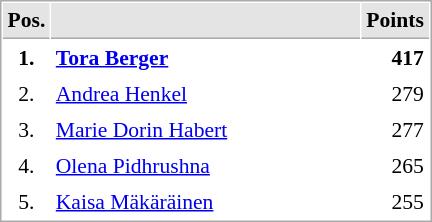<table cellspacing="1" cellpadding="3" style="border:1px solid #AAAAAA;font-size:90%">
<tr bgcolor="#E4E4E4">
<th style="border-bottom:1px solid #AAAAAA" width=10>Pos.</th>
<th style="border-bottom:1px solid #AAAAAA" width=200></th>
<th style="border-bottom:1px solid #AAAAAA" width=20>Points</th>
</tr>
<tr>
<td align="center"><strong>1.</strong></td>
<td> <strong><a href='#'>Tora Berger</a></strong></td>
<td align="right"><strong>417</strong></td>
</tr>
<tr>
<td align="center">2.</td>
<td> <a href='#'>Andrea Henkel</a></td>
<td align="right">279</td>
</tr>
<tr>
<td align="center">3.</td>
<td> <a href='#'>Marie Dorin Habert</a></td>
<td align="right">277</td>
</tr>
<tr>
<td align="center">4.</td>
<td> <a href='#'>Olena Pidhrushna</a></td>
<td align="right">265</td>
</tr>
<tr>
<td align="center">5.</td>
<td> <a href='#'>Kaisa Mäkäräinen</a></td>
<td align="right">255</td>
</tr>
</table>
